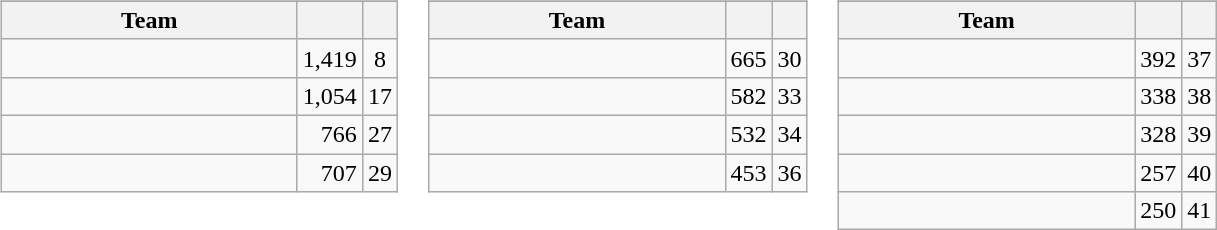<table>
<tr style="vertical-align:top">
<td><br><table class="wikitable">
<tr>
</tr>
<tr>
<th width="190">Team</th>
<th></th>
<th></th>
</tr>
<tr>
<td></td>
<td align="right">1,419</td>
<td align="center">8</td>
</tr>
<tr>
<td></td>
<td align="right">1,054</td>
<td align="center">17</td>
</tr>
<tr>
<td></td>
<td align="right">766</td>
<td align="center">27</td>
</tr>
<tr>
<td></td>
<td align="right">707</td>
<td align="center">29</td>
</tr>
</table>
</td>
<td><br><table class="wikitable">
<tr>
</tr>
<tr>
<th width="190">Team</th>
<th></th>
<th></th>
</tr>
<tr>
<td></td>
<td align="right">665</td>
<td align="center">30</td>
</tr>
<tr>
<td></td>
<td align="right">582</td>
<td align="center">33</td>
</tr>
<tr>
<td></td>
<td align="right">532</td>
<td align="center">34</td>
</tr>
<tr>
<td></td>
<td align="right">453</td>
<td align="center">36</td>
</tr>
</table>
</td>
<td><br><table class="wikitable">
<tr>
</tr>
<tr>
<th width="190">Team</th>
<th></th>
<th></th>
</tr>
<tr>
<td></td>
<td align="right">392</td>
<td align="center">37</td>
</tr>
<tr>
<td></td>
<td align="right">338</td>
<td align="center">38</td>
</tr>
<tr>
<td></td>
<td align="right">328</td>
<td align="center">39</td>
</tr>
<tr>
<td></td>
<td align="right">257</td>
<td align="center">40</td>
</tr>
<tr>
<td></td>
<td align="right">250</td>
<td align="center">41</td>
</tr>
</table>
</td>
</tr>
</table>
